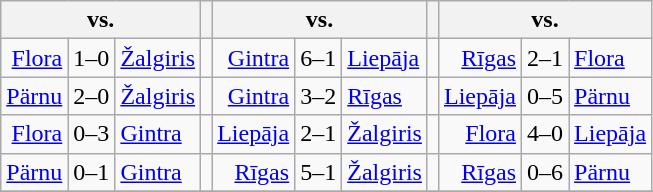<table class="wikitable">
<tr>
<th colspan=3> vs. </th>
<th></th>
<th colspan=3> vs. </th>
<th></th>
<th colspan=3> vs. </th>
</tr>
<tr>
<td align=right><a href='#'>Flora</a></td>
<td>1–0</td>
<td><a href='#'>Žalgiris</a></td>
<td></td>
<td align=right><a href='#'>Gintra</a></td>
<td>6–1</td>
<td><a href='#'>Liepāja</a></td>
<td></td>
<td align=right><a href='#'>Rīgas</a></td>
<td>2–1</td>
<td><a href='#'>Flora</a></td>
</tr>
<tr>
<td align=right><a href='#'>Pärnu</a></td>
<td>2–0</td>
<td><a href='#'>Žalgiris</a></td>
<td></td>
<td align=right><a href='#'>Gintra</a></td>
<td>3–2</td>
<td><a href='#'>Rīgas</a></td>
<td></td>
<td align=right><a href='#'>Liepāja</a></td>
<td>0–5</td>
<td><a href='#'>Pärnu</a></td>
</tr>
<tr>
<td align=right><a href='#'>Flora</a></td>
<td>0–3</td>
<td><a href='#'>Gintra</a></td>
<td></td>
<td align=right><a href='#'>Liepāja</a></td>
<td>2–1</td>
<td><a href='#'>Žalgiris</a></td>
<td></td>
<td align=right><a href='#'>Flora</a></td>
<td>4–0</td>
<td><a href='#'>Liepāja</a></td>
</tr>
<tr>
<td align=right><a href='#'>Pärnu</a></td>
<td>0–1</td>
<td><a href='#'>Gintra</a></td>
<td></td>
<td align=right><a href='#'>Rīgas</a></td>
<td>5–1</td>
<td><a href='#'>Žalgiris</a></td>
<td></td>
<td align=right><a href='#'>Rīgas</a></td>
<td>0–6</td>
<td><a href='#'>Pärnu</a></td>
</tr>
<tr>
</tr>
</table>
